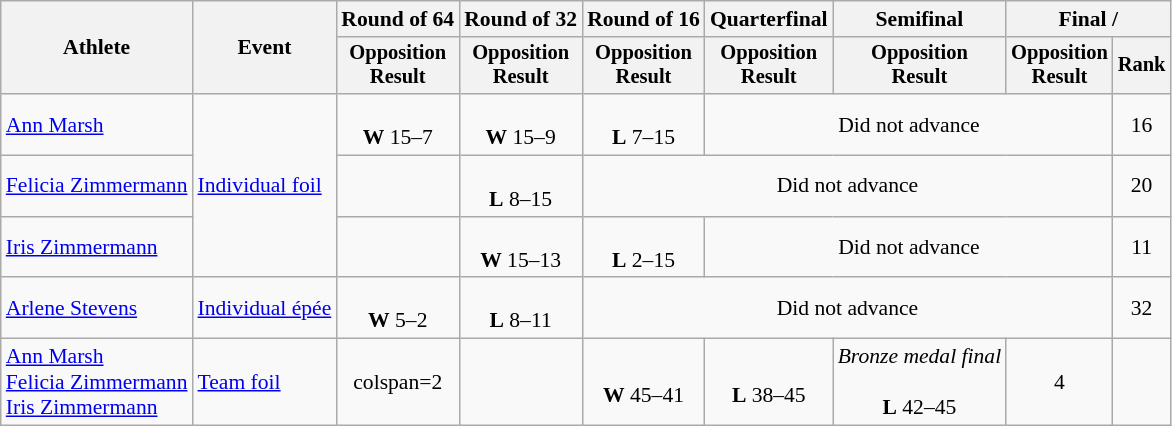<table class=wikitable style=font-size:90%;text-align:center>
<tr>
<th rowspan=2>Athlete</th>
<th rowspan=2>Event</th>
<th>Round of 64</th>
<th>Round of 32</th>
<th>Round of 16</th>
<th>Quarterfinal</th>
<th>Semifinal</th>
<th colspan=2>Final / </th>
</tr>
<tr style=font-size:95%>
<th>Opposition<br>Result</th>
<th>Opposition<br>Result</th>
<th>Opposition<br>Result</th>
<th>Opposition<br>Result</th>
<th>Opposition<br>Result</th>
<th>Opposition<br>Result</th>
<th>Rank</th>
</tr>
<tr>
<td align=left><a href='#'>Ann Marsh</a></td>
<td align=left rowspan=3><a href='#'>Individual foil</a></td>
<td><br><strong>W</strong> 15–7</td>
<td><br><strong>W</strong> 15–9</td>
<td><br><strong>L</strong> 7–15</td>
<td colspan=3>Did not advance</td>
<td>16</td>
</tr>
<tr>
<td align=left><a href='#'>Felicia Zimmermann</a></td>
<td></td>
<td><br><strong>L</strong> 8–15</td>
<td colspan=4>Did not advance</td>
<td>20</td>
</tr>
<tr>
<td align=left><a href='#'>Iris Zimmermann</a></td>
<td></td>
<td><br><strong>W</strong> 15–13</td>
<td><br><strong>L</strong> 2–15</td>
<td colspan=3>Did not advance</td>
<td>11</td>
</tr>
<tr>
<td align=left><a href='#'>Arlene Stevens</a></td>
<td align=left><a href='#'>Individual épée</a></td>
<td><br><strong>W</strong> 5–2</td>
<td><br><strong>L</strong> 8–11</td>
<td colspan=4>Did not advance</td>
<td>32</td>
</tr>
<tr>
<td align=left><a href='#'>Ann Marsh</a><br><a href='#'>Felicia Zimmermann</a><br><a href='#'>Iris Zimmermann</a></td>
<td align=left><a href='#'>Team foil</a></td>
<td>colspan=2 </td>
<td></td>
<td><br><strong>W</strong> 45–41</td>
<td><br><strong>L</strong> 38–45</td>
<td><em>Bronze medal final</em><br><br><strong>L</strong> 42–45</td>
<td>4</td>
</tr>
</table>
